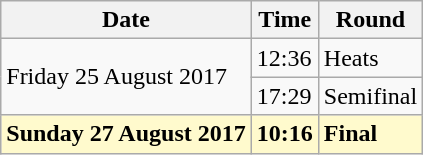<table class="wikitable">
<tr>
<th>Date</th>
<th>Time</th>
<th>Round</th>
</tr>
<tr>
<td rowspan=2>Friday 25 August 2017</td>
<td>12:36</td>
<td>Heats</td>
</tr>
<tr>
<td>17:29</td>
<td>Semifinal</td>
</tr>
<tr>
<td style=background:lemonchiffon><strong>Sunday 27 August 2017</strong></td>
<td style=background:lemonchiffon><strong>10:16</strong></td>
<td style=background:lemonchiffon><strong>Final</strong></td>
</tr>
</table>
